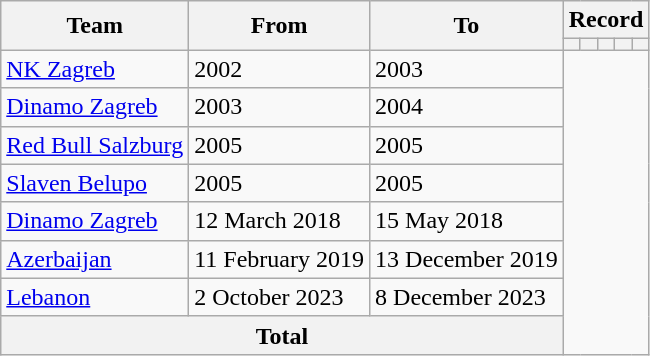<table class=wikitable style="text-align: center">
<tr>
<th rowspan=2>Team</th>
<th rowspan=2>From</th>
<th rowspan=2>To</th>
<th colspan=5>Record</th>
</tr>
<tr>
<th></th>
<th></th>
<th></th>
<th></th>
<th></th>
</tr>
<tr>
<td align=left><a href='#'>NK Zagreb</a></td>
<td align=left>2002</td>
<td align=left>2003<br></td>
</tr>
<tr>
<td align=left><a href='#'>Dinamo Zagreb</a></td>
<td align=left>2003</td>
<td align=left>2004<br></td>
</tr>
<tr>
<td align=left><a href='#'>Red Bull Salzburg</a></td>
<td align=left>2005</td>
<td align=left>2005<br></td>
</tr>
<tr>
<td align=left><a href='#'>Slaven Belupo</a></td>
<td align=left>2005</td>
<td align=left>2005<br></td>
</tr>
<tr>
<td align=left><a href='#'>Dinamo Zagreb</a></td>
<td align=left>12 March 2018</td>
<td align=left>15 May 2018<br></td>
</tr>
<tr>
<td align=left><a href='#'>Azerbaijan</a></td>
<td align=left>11 February 2019</td>
<td align=left>13 December 2019<br></td>
</tr>
<tr>
<td align=left><a href='#'>Lebanon</a></td>
<td align=left>2 October 2023</td>
<td align=left>8 December 2023<br></td>
</tr>
<tr>
<th colspan=3>Total<br></th>
</tr>
</table>
